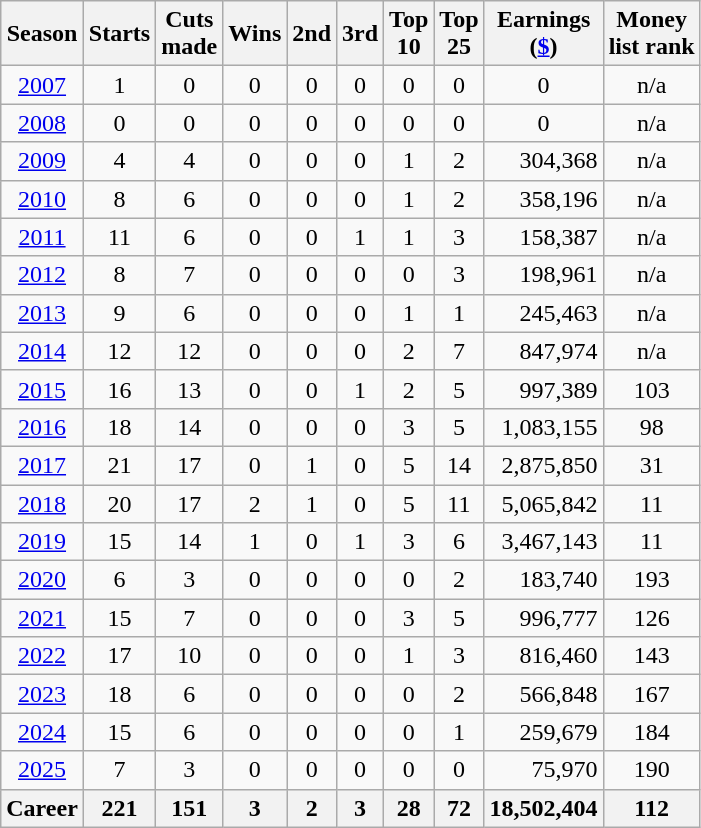<table class="wikitable" style="text-align:center">
<tr>
<th>Season</th>
<th>Starts</th>
<th>Cuts<br>made</th>
<th>Wins </th>
<th>2nd</th>
<th>3rd</th>
<th>Top<br>10</th>
<th>Top<br>25</th>
<th>Earnings<br>(<a href='#'>$</a>)</th>
<th>Money<br>list rank</th>
</tr>
<tr>
<td><a href='#'>2007</a></td>
<td>1</td>
<td>0</td>
<td>0</td>
<td>0</td>
<td>0</td>
<td>0</td>
<td>0</td>
<td style="text-align:center;">0</td>
<td>n/a</td>
</tr>
<tr>
<td><a href='#'>2008</a></td>
<td>0</td>
<td>0</td>
<td>0</td>
<td>0</td>
<td>0</td>
<td>0</td>
<td>0</td>
<td style="text-align:center;">0</td>
<td>n/a</td>
</tr>
<tr>
<td><a href='#'>2009</a></td>
<td>4</td>
<td>4</td>
<td>0</td>
<td>0</td>
<td>0</td>
<td>1</td>
<td>2</td>
<td style="text-align:right;">304,368</td>
<td>n/a</td>
</tr>
<tr>
<td><a href='#'>2010</a></td>
<td>8</td>
<td>6</td>
<td>0</td>
<td>0</td>
<td>0</td>
<td>1</td>
<td>2</td>
<td style="text-align:right;">358,196</td>
<td>n/a</td>
</tr>
<tr>
<td><a href='#'>2011</a></td>
<td>11</td>
<td>6</td>
<td>0</td>
<td>0</td>
<td>1</td>
<td>1</td>
<td>3</td>
<td style="text-align:right;">158,387</td>
<td>n/a</td>
</tr>
<tr>
<td><a href='#'>2012</a></td>
<td>8</td>
<td>7</td>
<td>0</td>
<td>0</td>
<td>0</td>
<td>0</td>
<td>3</td>
<td style="text-align:right;">198,961</td>
<td>n/a</td>
</tr>
<tr>
<td><a href='#'>2013</a></td>
<td>9</td>
<td>6</td>
<td>0</td>
<td>0</td>
<td>0</td>
<td>1</td>
<td>1</td>
<td style="text-align:right;">245,463</td>
<td>n/a</td>
</tr>
<tr>
<td><a href='#'>2014</a></td>
<td>12</td>
<td>12</td>
<td>0</td>
<td>0</td>
<td>0</td>
<td>2</td>
<td>7</td>
<td style="text-align:right;">847,974</td>
<td>n/a</td>
</tr>
<tr>
<td><a href='#'>2015</a></td>
<td>16</td>
<td>13</td>
<td>0</td>
<td>0</td>
<td>1</td>
<td>2</td>
<td>5</td>
<td style="text-align:right;">997,389</td>
<td>103</td>
</tr>
<tr>
<td><a href='#'>2016</a></td>
<td>18</td>
<td>14</td>
<td>0</td>
<td>0</td>
<td>0</td>
<td>3</td>
<td>5</td>
<td style="text-align:right;">1,083,155</td>
<td>98</td>
</tr>
<tr>
<td><a href='#'>2017</a></td>
<td>21</td>
<td>17</td>
<td>0</td>
<td>1</td>
<td>0</td>
<td>5</td>
<td>14</td>
<td style="text-align:right;">2,875,850</td>
<td>31</td>
</tr>
<tr>
<td><a href='#'>2018</a></td>
<td>20</td>
<td>17</td>
<td>2</td>
<td>1</td>
<td>0</td>
<td>5</td>
<td>11</td>
<td style="text-align:right;">5,065,842</td>
<td>11</td>
</tr>
<tr>
<td><a href='#'>2019</a></td>
<td>15</td>
<td>14</td>
<td>1</td>
<td>0</td>
<td>1</td>
<td>3</td>
<td>6</td>
<td style="text-align:right;">3,467,143</td>
<td>11</td>
</tr>
<tr>
<td><a href='#'>2020</a></td>
<td>6</td>
<td>3</td>
<td>0</td>
<td>0</td>
<td>0</td>
<td>0</td>
<td>2</td>
<td style="text-align:right;">183,740</td>
<td>193</td>
</tr>
<tr>
<td><a href='#'>2021</a></td>
<td>15</td>
<td>7</td>
<td>0</td>
<td>0</td>
<td>0</td>
<td>3</td>
<td>5</td>
<td style="text-align:right;">996,777</td>
<td>126</td>
</tr>
<tr>
<td><a href='#'>2022</a></td>
<td>17</td>
<td>10</td>
<td>0</td>
<td>0</td>
<td>0</td>
<td>1</td>
<td>3</td>
<td style="text-align:right;">816,460</td>
<td>143</td>
</tr>
<tr>
<td><a href='#'>2023</a></td>
<td>18</td>
<td>6</td>
<td>0</td>
<td>0</td>
<td>0</td>
<td>0</td>
<td>2</td>
<td style="text-align:right;">566,848</td>
<td>167</td>
</tr>
<tr>
<td><a href='#'>2024</a></td>
<td>15</td>
<td>6</td>
<td>0</td>
<td>0</td>
<td>0</td>
<td>0</td>
<td>1</td>
<td style="text-align:right;">259,679</td>
<td>184</td>
</tr>
<tr>
<td><a href='#'>2025</a></td>
<td>7</td>
<td>3</td>
<td>0</td>
<td>0</td>
<td>0</td>
<td>0</td>
<td>0</td>
<td style="text-align:right;">75,970</td>
<td>190</td>
</tr>
<tr>
<th>Career</th>
<th>221</th>
<th>151</th>
<th>3</th>
<th>2</th>
<th>3</th>
<th>28</th>
<th>72</th>
<th>18,502,404</th>
<th>112</th>
</tr>
</table>
